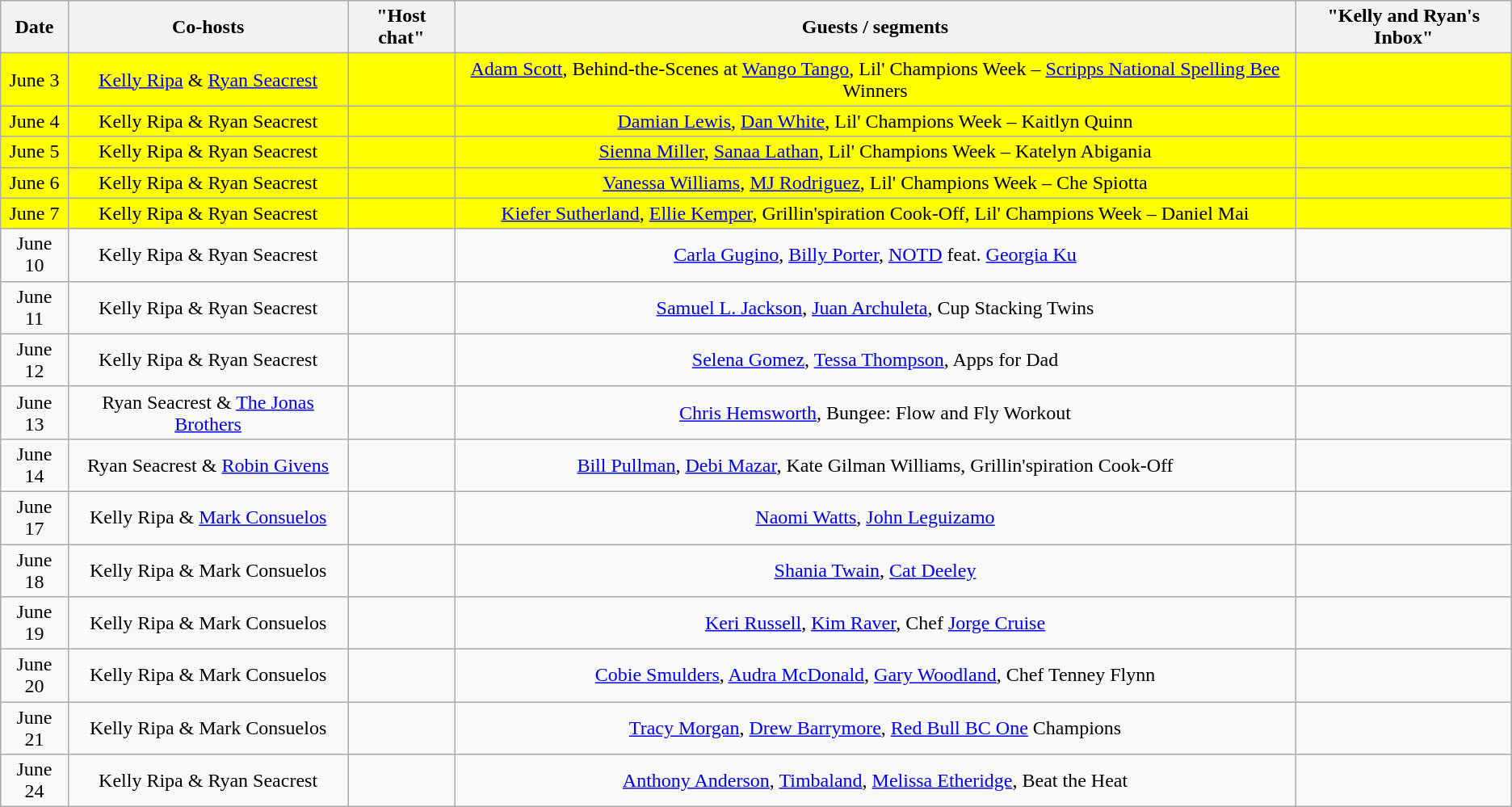<table class="wikitable sortable" style="text-align:center;">
<tr>
<th>Date</th>
<th>Co-hosts</th>
<th>"Host chat"</th>
<th>Guests / segments</th>
<th>"Kelly and Ryan's Inbox"</th>
</tr>
<tr style="background:yellow;">
<td>June 3</td>
<td><a href='#'>Kelly Ripa</a> & <a href='#'>Ryan Seacrest</a></td>
<td></td>
<td><a href='#'>Adam Scott</a>, Behind-the-Scenes at <a href='#'>Wango Tango</a>, Lil' Champions Week – <a href='#'>Scripps National Spelling Bee</a> Winners</td>
<td></td>
</tr>
<tr style="background:yellow;">
<td>June 4</td>
<td>Kelly Ripa & Ryan Seacrest</td>
<td></td>
<td><a href='#'>Damian Lewis</a>, <a href='#'>Dan White</a>, Lil' Champions Week – Kaitlyn Quinn</td>
<td></td>
</tr>
<tr style="background:yellow;">
<td>June 5</td>
<td>Kelly Ripa & Ryan Seacrest</td>
<td></td>
<td><a href='#'>Sienna Miller</a>, <a href='#'>Sanaa Lathan</a>, Lil' Champions Week – Katelyn Abigania</td>
<td></td>
</tr>
<tr style="background:yellow;">
<td>June 6</td>
<td>Kelly Ripa & Ryan Seacrest</td>
<td></td>
<td><a href='#'>Vanessa Williams</a>, <a href='#'>MJ Rodriguez</a>, Lil' Champions Week – Che Spiotta</td>
<td></td>
</tr>
<tr style="background:yellow;">
<td>June 7</td>
<td>Kelly Ripa & Ryan Seacrest</td>
<td></td>
<td><a href='#'>Kiefer Sutherland</a>, <a href='#'>Ellie Kemper</a>, Grillin'spiration Cook-Off, Lil' Champions Week – Daniel Mai</td>
<td></td>
</tr>
<tr>
<td>June 10</td>
<td>Kelly Ripa & Ryan Seacrest</td>
<td></td>
<td><a href='#'>Carla Gugino</a>, <a href='#'>Billy Porter</a>, <a href='#'>NOTD</a> feat. <a href='#'>Georgia Ku</a></td>
<td></td>
</tr>
<tr>
<td>June 11</td>
<td>Kelly Ripa & Ryan Seacrest</td>
<td></td>
<td><a href='#'>Samuel L. Jackson</a>, <a href='#'>Juan Archuleta</a>, Cup Stacking Twins</td>
<td></td>
</tr>
<tr>
<td>June 12</td>
<td>Kelly Ripa & Ryan Seacrest</td>
<td></td>
<td><a href='#'>Selena Gomez</a>, <a href='#'>Tessa Thompson</a>, Apps for Dad</td>
<td></td>
</tr>
<tr>
<td>June 13</td>
<td>Ryan Seacrest & <a href='#'>The Jonas Brothers</a></td>
<td></td>
<td><a href='#'>Chris Hemsworth</a>, Bungee: Flow and Fly Workout</td>
<td></td>
</tr>
<tr>
<td>June 14</td>
<td>Ryan Seacrest & <a href='#'>Robin Givens</a></td>
<td></td>
<td><a href='#'>Bill Pullman</a>, <a href='#'>Debi Mazar</a>, Kate Gilman Williams, Grillin'spiration Cook-Off</td>
<td></td>
</tr>
<tr>
<td>June 17</td>
<td>Kelly Ripa & <a href='#'>Mark Consuelos</a></td>
<td></td>
<td><a href='#'>Naomi Watts</a>, <a href='#'>John Leguizamo</a></td>
<td></td>
</tr>
<tr>
<td>June 18</td>
<td>Kelly Ripa & Mark Consuelos</td>
<td></td>
<td><a href='#'>Shania Twain</a>, <a href='#'>Cat Deeley</a></td>
<td></td>
</tr>
<tr>
<td>June 19</td>
<td>Kelly Ripa & Mark Consuelos</td>
<td></td>
<td><a href='#'>Keri Russell</a>, <a href='#'>Kim Raver</a>, Chef <a href='#'>Jorge Cruise</a></td>
<td></td>
</tr>
<tr>
<td>June 20</td>
<td>Kelly Ripa & Mark Consuelos</td>
<td></td>
<td><a href='#'>Cobie Smulders</a>, <a href='#'>Audra McDonald</a>, <a href='#'>Gary Woodland</a>, Chef Tenney Flynn</td>
<td></td>
</tr>
<tr>
<td>June 21</td>
<td>Kelly Ripa & Mark Consuelos</td>
<td></td>
<td><a href='#'>Tracy Morgan</a>, <a href='#'>Drew Barrymore</a>, <a href='#'>Red Bull BC One</a> Champions</td>
<td></td>
</tr>
<tr>
<td>June 24</td>
<td>Kelly Ripa & Ryan Seacrest</td>
<td></td>
<td><a href='#'>Anthony Anderson</a>, <a href='#'>Timbaland</a>, <a href='#'>Melissa Etheridge</a>, Beat the Heat</td>
<td></td>
</tr>
</table>
